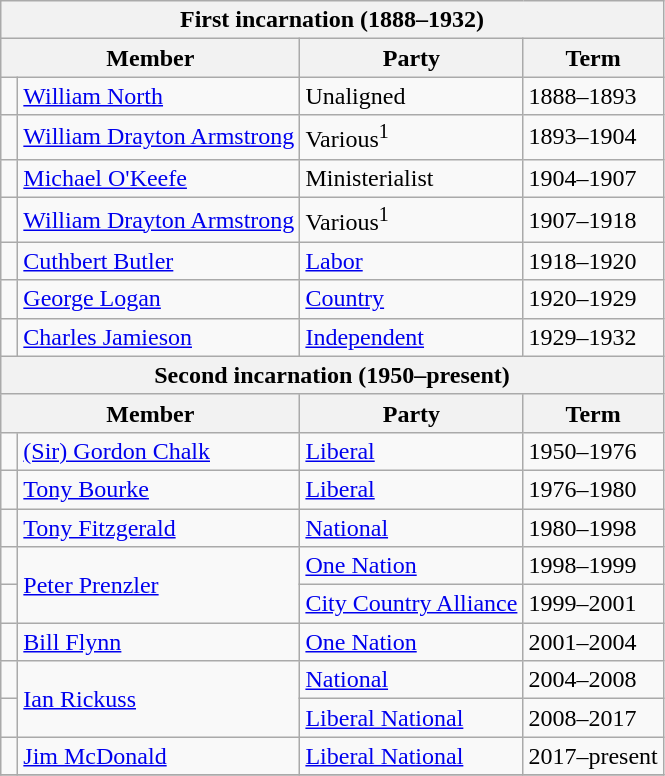<table class="wikitable">
<tr>
<th colspan="4">First incarnation (1888–1932)</th>
</tr>
<tr>
<th colspan="2">Member</th>
<th>Party</th>
<th>Term</th>
</tr>
<tr>
<td> </td>
<td><a href='#'>William North</a></td>
<td>Unaligned</td>
<td>1888–1893</td>
</tr>
<tr>
<td> </td>
<td><a href='#'>William Drayton Armstrong</a></td>
<td>Various<sup>1</sup></td>
<td>1893–1904</td>
</tr>
<tr>
<td> </td>
<td><a href='#'>Michael O'Keefe</a></td>
<td>Ministerialist</td>
<td>1904–1907</td>
</tr>
<tr>
<td> </td>
<td><a href='#'>William Drayton Armstrong</a></td>
<td>Various<sup>1</sup></td>
<td>1907–1918</td>
</tr>
<tr>
<td> </td>
<td><a href='#'>Cuthbert Butler</a></td>
<td><a href='#'>Labor</a></td>
<td>1918–1920</td>
</tr>
<tr>
<td> </td>
<td><a href='#'>George Logan</a></td>
<td><a href='#'>Country</a></td>
<td>1920–1929</td>
</tr>
<tr>
<td> </td>
<td><a href='#'>Charles Jamieson</a></td>
<td><a href='#'>Independent</a></td>
<td>1929–1932</td>
</tr>
<tr>
<th colspan="4">Second incarnation (1950–present)</th>
</tr>
<tr>
<th colspan="2">Member</th>
<th>Party</th>
<th>Term</th>
</tr>
<tr>
<td> </td>
<td><a href='#'>(Sir) Gordon Chalk</a></td>
<td><a href='#'>Liberal</a></td>
<td>1950–1976</td>
</tr>
<tr>
<td> </td>
<td><a href='#'>Tony Bourke</a></td>
<td><a href='#'>Liberal</a></td>
<td>1976–1980</td>
</tr>
<tr>
<td> </td>
<td><a href='#'>Tony Fitzgerald</a></td>
<td><a href='#'>National</a></td>
<td>1980–1998</td>
</tr>
<tr>
<td> </td>
<td rowspan="2"><a href='#'>Peter Prenzler</a></td>
<td><a href='#'>One Nation</a></td>
<td>1998–1999</td>
</tr>
<tr>
<td> </td>
<td><a href='#'>City Country Alliance</a></td>
<td>1999–2001</td>
</tr>
<tr>
<td> </td>
<td><a href='#'>Bill Flynn</a></td>
<td><a href='#'>One Nation</a></td>
<td>2001–2004</td>
</tr>
<tr>
<td> </td>
<td rowspan="2"><a href='#'>Ian Rickuss</a></td>
<td><a href='#'>National</a></td>
<td>2004–2008</td>
</tr>
<tr>
<td> </td>
<td><a href='#'>Liberal National</a></td>
<td>2008–2017</td>
</tr>
<tr>
<td> </td>
<td><a href='#'>Jim McDonald</a></td>
<td><a href='#'>Liberal National</a></td>
<td>2017–present</td>
</tr>
<tr>
</tr>
</table>
